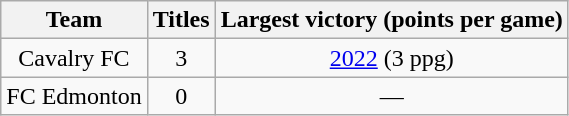<table class="wikitable sortable" style="text-align:center;">
<tr>
<th>Team</th>
<th>Titles</th>
<th class="unsortable">Largest victory (points per game)</th>
</tr>
<tr>
<td>Cavalry FC</td>
<td>3</td>
<td><a href='#'>2022</a> (3 ppg)</td>
</tr>
<tr>
<td>FC Edmonton</td>
<td>0</td>
<td>—</td>
</tr>
</table>
